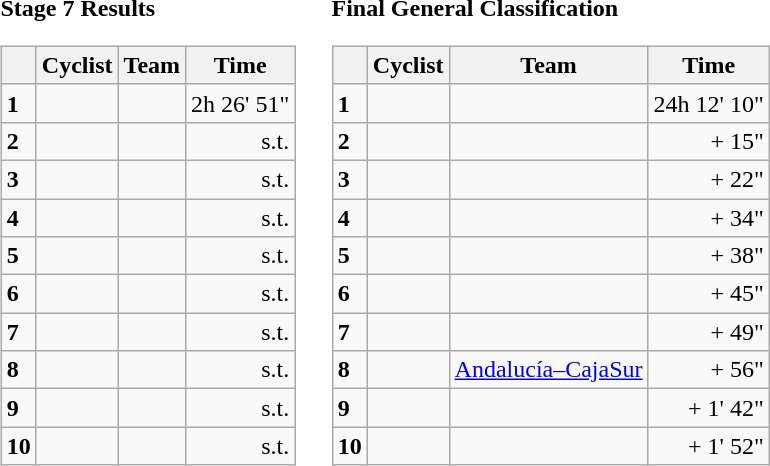<table>
<tr>
<td valign=top><strong>Stage 7 Results</strong><br><table class="wikitable">
<tr>
<th></th>
<th>Cyclist</th>
<th>Team</th>
<th>Time</th>
</tr>
<tr>
<td><strong>1</strong></td>
<td></td>
<td></td>
<td align="right">2h 26' 51"</td>
</tr>
<tr>
<td><strong>2</strong></td>
<td></td>
<td></td>
<td align="right">s.t.</td>
</tr>
<tr>
<td><strong>3</strong></td>
<td></td>
<td></td>
<td align="right">s.t.</td>
</tr>
<tr>
<td><strong>4</strong></td>
<td></td>
<td></td>
<td align="right">s.t.</td>
</tr>
<tr>
<td><strong>5</strong></td>
<td></td>
<td></td>
<td align="right">s.t.</td>
</tr>
<tr>
<td><strong>6</strong></td>
<td></td>
<td></td>
<td align="right">s.t.</td>
</tr>
<tr>
<td><strong>7</strong></td>
<td></td>
<td></td>
<td align="right">s.t.</td>
</tr>
<tr>
<td><strong>8</strong></td>
<td></td>
<td></td>
<td align="right">s.t.</td>
</tr>
<tr>
<td><strong>9</strong></td>
<td></td>
<td></td>
<td align="right">s.t.</td>
</tr>
<tr>
<td><strong>10</strong></td>
<td></td>
<td></td>
<td align="right">s.t.</td>
</tr>
</table>
</td>
<td></td>
<td><strong>Final General Classification</strong><br><table class="wikitable">
<tr>
<th></th>
<th>Cyclist</th>
<th>Team</th>
<th>Time</th>
</tr>
<tr>
<td><strong>1</strong></td>
<td></td>
<td></td>
<td align="right">24h 12' 10"</td>
</tr>
<tr>
<td><strong>2</strong></td>
<td></td>
<td></td>
<td align="right">+ 15"</td>
</tr>
<tr>
<td><strong>3</strong></td>
<td></td>
<td></td>
<td align="right">+ 22"</td>
</tr>
<tr>
<td><strong>4</strong></td>
<td></td>
<td></td>
<td align="right">+ 34"</td>
</tr>
<tr>
<td><strong>5</strong></td>
<td></td>
<td></td>
<td align="right">+ 38"</td>
</tr>
<tr>
<td><strong>6</strong></td>
<td></td>
<td></td>
<td align="right">+ 45"</td>
</tr>
<tr>
<td><strong>7</strong></td>
<td></td>
<td></td>
<td align="right">+ 49"</td>
</tr>
<tr>
<td><strong>8</strong></td>
<td></td>
<td><a href='#'>Andalucía–CajaSur</a></td>
<td align="right">+ 56"</td>
</tr>
<tr>
<td><strong>9</strong></td>
<td></td>
<td></td>
<td align="right">+ 1' 42"</td>
</tr>
<tr>
<td><strong>10</strong></td>
<td></td>
<td></td>
<td align="right">+ 1' 52"</td>
</tr>
</table>
</td>
</tr>
</table>
